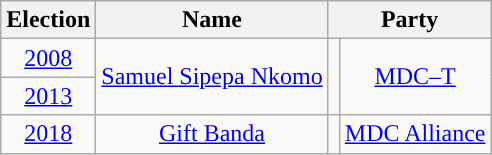<table class="wikitable" style="text-align:center">
<tr>
<th>Election</th>
<th>Name</th>
<th colspan="2">Party</th>
</tr>
<tr>
<td><a href='#'>2008</a></td>
<td rowspan="2"><a href='#'>Samuel Sipepa Nkomo</a></td>
<td rowspan="2" style="background-color: "></td>
<td rowspan="2"><a href='#'>MDC–T</a></td>
</tr>
<tr>
<td><a href='#'>2013</a></td>
</tr>
<tr>
<td><a href='#'>2018</a></td>
<td><a href='#'>Gift Banda</a></td>
<td style="background-color: "></td>
<td><a href='#'>MDC Alliance</a></td>
</tr>
</table>
